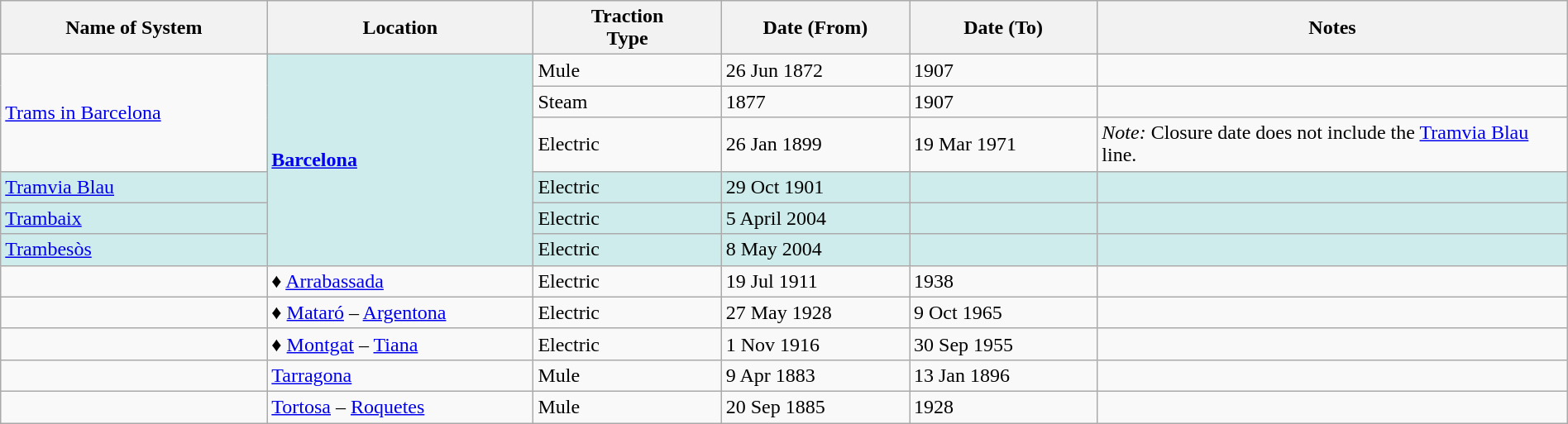<table class="wikitable" style="width:100%;">
<tr>
<th style="width:17%;">Name of System</th>
<th style="width:17%;">Location</th>
<th style="width:12%;">Traction<br>Type</th>
<th style="width:12%;">Date (From)</th>
<th style="width:12%;">Date (To)</th>
<th style="width:30%;">Notes</th>
</tr>
<tr>
<td rowspan="3"><a href='#'>Trams in Barcelona</a></td>
<td style="background:#CFECEC" rowspan="6"><strong><a href='#'>Barcelona</a></strong></td>
<td>Mule</td>
<td>26 Jun 1872</td>
<td>1907</td>
<td> </td>
</tr>
<tr>
<td>Steam</td>
<td>1877</td>
<td>1907</td>
<td> </td>
</tr>
<tr>
<td>Electric</td>
<td>26 Jan 1899</td>
<td>19 Mar 1971</td>
<td><em>Note:</em> Closure date does not include the <a href='#'>Tramvia Blau</a> line.</td>
</tr>
<tr style="background:#CFECEC">
<td><a href='#'>Tramvia Blau</a></td>
<td>Electric</td>
<td>29 Oct 1901</td>
<td> </td>
<td> </td>
</tr>
<tr style="background:#CFECEC">
<td><a href='#'>Trambaix</a></td>
<td>Electric</td>
<td>5 April 2004</td>
<td> </td>
<td> </td>
</tr>
<tr style="background:#CFECEC">
<td><a href='#'>Trambesòs</a></td>
<td>Electric</td>
<td>8 May 2004</td>
<td> </td>
<td> </td>
</tr>
<tr>
<td> </td>
<td>♦ <a href='#'>Arrabassada</a></td>
<td>Electric</td>
<td>19 Jul 1911</td>
<td>1938</td>
<td> </td>
</tr>
<tr>
<td> </td>
<td>♦ <a href='#'>Mataró</a> – <a href='#'>Argentona</a></td>
<td>Electric</td>
<td>27 May 1928</td>
<td>9 Oct 1965</td>
<td> </td>
</tr>
<tr>
<td> </td>
<td>♦ <a href='#'>Montgat</a> – <a href='#'>Tiana</a></td>
<td>Electric</td>
<td>1 Nov 1916</td>
<td>30 Sep 1955</td>
<td> </td>
</tr>
<tr>
<td> </td>
<td><a href='#'>Tarragona</a></td>
<td>Mule</td>
<td>9 Apr 1883</td>
<td>13 Jan 1896</td>
<td> </td>
</tr>
<tr>
<td> </td>
<td><a href='#'>Tortosa</a> – <a href='#'>Roquetes</a></td>
<td>Mule</td>
<td>20 Sep 1885</td>
<td>1928</td>
<td> </td>
</tr>
</table>
